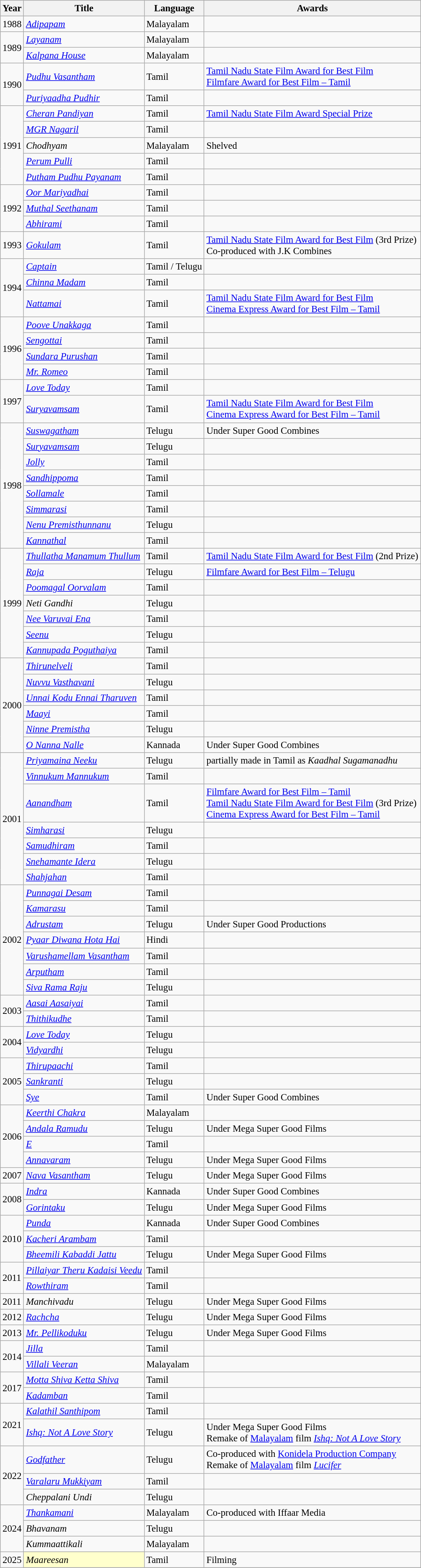<table class="wikitable" style="font-size:95%;">
<tr>
<th>Year</th>
<th>Title</th>
<th>Language</th>
<th>Awards</th>
</tr>
<tr>
<td>1988</td>
<td><em><a href='#'>Adipapam</a></em></td>
<td>Malayalam</td>
<td></td>
</tr>
<tr>
<td rowspan="2">1989</td>
<td><em><a href='#'>Layanam</a></em></td>
<td>Malayalam</td>
<td></td>
</tr>
<tr>
<td><em><a href='#'>Kalpana House</a></em></td>
<td>Malayalam</td>
<td></td>
</tr>
<tr>
<td rowspan="2">1990</td>
<td><em><a href='#'>Pudhu Vasantham</a></em></td>
<td>Tamil</td>
<td><a href='#'>Tamil Nadu State Film Award for Best Film</a><br><a href='#'>Filmfare Award for Best Film&nbsp;– Tamil</a></td>
</tr>
<tr>
<td><em><a href='#'>Puriyaadha Pudhir</a></em></td>
<td>Tamil</td>
<td></td>
</tr>
<tr>
<td rowspan="5">1991</td>
<td><em><a href='#'>Cheran Pandiyan</a></em></td>
<td>Tamil</td>
<td><a href='#'>Tamil Nadu State Film Award Special Prize</a></td>
</tr>
<tr>
<td><em><a href='#'>MGR Nagaril</a></em></td>
<td>Tamil</td>
<td></td>
</tr>
<tr>
<td><em>Chodhyam</em></td>
<td>Malayalam</td>
<td>Shelved</td>
</tr>
<tr>
<td><em><a href='#'>Perum Pulli</a></em></td>
<td>Tamil</td>
<td></td>
</tr>
<tr>
<td><em><a href='#'>Putham Pudhu Payanam</a></em></td>
<td>Tamil</td>
<td></td>
</tr>
<tr>
<td rowspan="3">1992</td>
<td><em><a href='#'>Oor Mariyadhai</a></em></td>
<td>Tamil</td>
<td></td>
</tr>
<tr>
<td><em><a href='#'>Muthal Seethanam</a></em></td>
<td>Tamil</td>
<td></td>
</tr>
<tr>
<td><em><a href='#'>Abhirami</a></em></td>
<td>Tamil</td>
<td></td>
</tr>
<tr>
<td>1993</td>
<td><em><a href='#'>Gokulam</a></em></td>
<td>Tamil</td>
<td><a href='#'>Tamil Nadu State Film Award for Best Film</a> (3rd Prize)<br>Co-produced with J.K Combines</td>
</tr>
<tr>
<td rowspan="3">1994</td>
<td><em><a href='#'>Captain</a></em></td>
<td>Tamil / Telugu</td>
<td></td>
</tr>
<tr>
<td><em><a href='#'>Chinna Madam</a></em></td>
<td>Tamil</td>
<td></td>
</tr>
<tr>
<td><em><a href='#'>Nattamai</a></em></td>
<td>Tamil</td>
<td><a href='#'>Tamil Nadu State Film Award for Best Film</a><br><a href='#'>Cinema Express Award for Best Film&nbsp;– Tamil</a></td>
</tr>
<tr>
<td rowspan="4">1996</td>
<td><em><a href='#'>Poove Unakkaga</a></em></td>
<td>Tamil</td>
<td></td>
</tr>
<tr>
<td><em><a href='#'>Sengottai</a></em></td>
<td>Tamil</td>
<td></td>
</tr>
<tr>
<td><em><a href='#'>Sundara Purushan</a></em></td>
<td>Tamil</td>
<td></td>
</tr>
<tr>
<td><em><a href='#'>Mr. Romeo</a></em></td>
<td>Tamil</td>
<td></td>
</tr>
<tr>
<td rowspan="2">1997</td>
<td><em><a href='#'>Love Today</a></em></td>
<td>Tamil</td>
<td></td>
</tr>
<tr>
<td><em><a href='#'>Suryavamsam</a></em></td>
<td>Tamil</td>
<td><a href='#'>Tamil Nadu State Film Award for Best Film</a><br><a href='#'>Cinema Express Award for Best Film&nbsp;– Tamil</a></td>
</tr>
<tr>
<td rowspan="8">1998</td>
<td><em><a href='#'>Suswagatham</a></em></td>
<td>Telugu</td>
<td>Under Super Good Combines</td>
</tr>
<tr>
<td><em><a href='#'>Suryavamsam</a></em></td>
<td>Telugu</td>
<td></td>
</tr>
<tr>
<td><em><a href='#'>Jolly</a></em></td>
<td>Tamil</td>
<td></td>
</tr>
<tr>
<td><em><a href='#'>Sandhippoma</a></em></td>
<td>Tamil</td>
<td></td>
</tr>
<tr>
<td><em><a href='#'>Sollamale</a></em></td>
<td>Tamil</td>
<td></td>
</tr>
<tr>
<td><em><a href='#'>Simmarasi</a></em></td>
<td>Tamil</td>
<td></td>
</tr>
<tr>
<td><em><a href='#'>Nenu Premisthunnanu</a></em></td>
<td>Telugu</td>
<td></td>
</tr>
<tr>
<td><em><a href='#'>Kannathal</a></em></td>
<td>Tamil</td>
<td></td>
</tr>
<tr>
<td rowspan="7">1999</td>
<td><em><a href='#'>Thullatha Manamum Thullum</a></em></td>
<td>Tamil</td>
<td><a href='#'>Tamil Nadu State Film Award for Best Film</a> (2nd Prize)</td>
</tr>
<tr>
<td><em><a href='#'>Raja</a></em></td>
<td>Telugu</td>
<td><a href='#'>Filmfare Award for Best Film&nbsp;– Telugu</a></td>
</tr>
<tr>
<td><em><a href='#'>Poomagal Oorvalam</a></em></td>
<td>Tamil</td>
<td></td>
</tr>
<tr>
<td><em>Neti Gandhi</em></td>
<td>Telugu</td>
<td></td>
</tr>
<tr>
<td><em><a href='#'>Nee Varuvai Ena</a></em></td>
<td>Tamil</td>
<td></td>
</tr>
<tr>
<td><em><a href='#'>Seenu</a></em></td>
<td>Telugu</td>
<td></td>
</tr>
<tr>
<td><em><a href='#'>Kannupada Poguthaiya</a></em></td>
<td>Tamil</td>
<td></td>
</tr>
<tr>
<td rowspan="6">2000</td>
<td><em><a href='#'>Thirunelveli</a> </em></td>
<td>Tamil</td>
<td></td>
</tr>
<tr>
<td><em><a href='#'>Nuvvu Vasthavani</a></em></td>
<td>Telugu</td>
<td></td>
</tr>
<tr>
<td><em><a href='#'>Unnai Kodu Ennai Tharuven</a></em></td>
<td>Tamil</td>
<td></td>
</tr>
<tr>
<td><em><a href='#'>Maayi</a></em></td>
<td>Tamil</td>
<td></td>
</tr>
<tr>
<td><em><a href='#'>Ninne Premistha</a></em></td>
<td>Telugu</td>
<td></td>
</tr>
<tr>
<td><em><a href='#'>O Nanna Nalle</a></em></td>
<td>Kannada</td>
<td>Under Super Good Combines</td>
</tr>
<tr>
<td rowspan="7">2001</td>
<td><em><a href='#'>Priyamaina Neeku</a></em></td>
<td>Telugu</td>
<td>partially made in Tamil as <em>Kaadhal Sugamanadhu</em></td>
</tr>
<tr>
<td><em><a href='#'>Vinnukum Mannukum</a></em></td>
<td>Tamil</td>
<td></td>
</tr>
<tr>
<td><em><a href='#'>Aanandham</a></em></td>
<td>Tamil</td>
<td><a href='#'>Filmfare Award for Best Film&nbsp;– Tamil</a><br><a href='#'>Tamil Nadu State Film Award for Best Film</a> (3rd Prize)<br><a href='#'>Cinema Express Award for Best Film&nbsp;– Tamil</a></td>
</tr>
<tr>
<td><em><a href='#'>Simharasi</a></em></td>
<td>Telugu</td>
<td></td>
</tr>
<tr>
<td><em><a href='#'>Samudhiram</a></em></td>
<td>Tamil</td>
<td></td>
</tr>
<tr>
<td><em><a href='#'>Snehamante Idera</a></em></td>
<td>Telugu</td>
<td></td>
</tr>
<tr>
<td><em><a href='#'>Shahjahan</a></em></td>
<td>Tamil</td>
<td></td>
</tr>
<tr>
<td rowspan="7">2002</td>
<td><em><a href='#'>Punnagai Desam</a></em></td>
<td>Tamil</td>
<td></td>
</tr>
<tr>
<td><em><a href='#'>Kamarasu</a></em></td>
<td>Tamil</td>
<td></td>
</tr>
<tr>
<td><em><a href='#'>Adrustam</a></em></td>
<td>Telugu</td>
<td>Under Super Good Productions</td>
</tr>
<tr>
<td><em><a href='#'>Pyaar Diwana Hota Hai</a></em></td>
<td>Hindi</td>
<td></td>
</tr>
<tr>
<td><em><a href='#'>Varushamellam Vasantham</a></em></td>
<td>Tamil</td>
<td></td>
</tr>
<tr>
<td><em><a href='#'>Arputham</a></em></td>
<td>Tamil</td>
<td></td>
</tr>
<tr>
<td><em><a href='#'>Siva Rama Raju</a></em></td>
<td>Telugu</td>
<td></td>
</tr>
<tr>
<td rowspan="2">2003</td>
<td><em><a href='#'>Aasai Aasaiyai</a></em></td>
<td>Tamil</td>
<td></td>
</tr>
<tr>
<td><em><a href='#'>Thithikudhe</a></em></td>
<td>Tamil</td>
<td></td>
</tr>
<tr>
<td rowspan="2">2004</td>
<td><em><a href='#'>Love Today</a></em></td>
<td>Telugu</td>
<td></td>
</tr>
<tr>
<td><em><a href='#'>Vidyardhi</a></em></td>
<td>Telugu</td>
<td></td>
</tr>
<tr>
<td rowspan="3">2005</td>
<td><em><a href='#'>Thirupaachi</a></em></td>
<td>Tamil</td>
<td></td>
</tr>
<tr>
<td><em><a href='#'>Sankranti</a></em></td>
<td>Telugu</td>
<td></td>
</tr>
<tr>
<td><em><a href='#'>Sye</a></em></td>
<td>Tamil</td>
<td>Under Super Good Combines</td>
</tr>
<tr>
<td rowspan="4">2006</td>
<td><em><a href='#'>Keerthi Chakra</a></em></td>
<td>Malayalam</td>
<td></td>
</tr>
<tr>
<td><em><a href='#'>Andala Ramudu</a></em></td>
<td>Telugu</td>
<td>Under Mega Super Good Films</td>
</tr>
<tr>
<td><em><a href='#'>E</a></em></td>
<td>Tamil</td>
<td></td>
</tr>
<tr>
<td><em><a href='#'>Annavaram</a></em></td>
<td>Telugu</td>
<td>Under Mega Super Good Films</td>
</tr>
<tr>
<td>2007</td>
<td><em><a href='#'>Nava Vasantham</a></em></td>
<td>Telugu</td>
<td>Under Mega Super Good Films</td>
</tr>
<tr>
<td rowspan="2">2008</td>
<td><em><a href='#'>Indra</a></em></td>
<td>Kannada</td>
<td>Under Super Good Combines</td>
</tr>
<tr>
<td><em><a href='#'>Gorintaku</a></em></td>
<td>Telugu</td>
<td>Under Mega Super Good Films</td>
</tr>
<tr>
<td rowspan="3">2010</td>
<td><em><a href='#'>Punda</a></em></td>
<td>Kannada</td>
<td>Under Super Good Combines</td>
</tr>
<tr>
<td><em><a href='#'>Kacheri Arambam</a></em></td>
<td>Tamil</td>
<td></td>
</tr>
<tr>
<td><em><a href='#'>Bheemili Kabaddi Jattu</a></em></td>
<td>Telugu</td>
<td>Under Mega Super Good Films</td>
</tr>
<tr>
<td rowspan="2">2011</td>
<td><em><a href='#'>Pillaiyar Theru Kadaisi Veedu</a></em></td>
<td>Tamil</td>
<td></td>
</tr>
<tr>
<td><em><a href='#'>Rowthiram</a></em></td>
<td>Tamil</td>
<td></td>
</tr>
<tr>
<td>2011</td>
<td><em>Manchivadu</em></td>
<td>Telugu</td>
<td>Under Mega Super Good Films</td>
</tr>
<tr>
<td>2012</td>
<td><em><a href='#'>Rachcha</a></em></td>
<td>Telugu</td>
<td>Under Mega Super Good Films</td>
</tr>
<tr>
<td>2013</td>
<td><em><a href='#'>Mr. Pellikoduku</a></em></td>
<td>Telugu</td>
<td>Under Mega Super Good Films</td>
</tr>
<tr>
<td rowspan="2">2014</td>
<td><em><a href='#'>Jilla</a></em></td>
<td>Tamil</td>
<td></td>
</tr>
<tr>
<td><em><a href='#'>Villali Veeran</a></em></td>
<td>Malayalam</td>
<td></td>
</tr>
<tr>
<td rowspan="2">2017</td>
<td><em><a href='#'>Motta Shiva Ketta Shiva</a></em></td>
<td>Tamil</td>
<td></td>
</tr>
<tr>
<td><em><a href='#'>Kadamban</a></em></td>
<td>Tamil</td>
<td></td>
</tr>
<tr>
<td rowspan="2">2021</td>
<td><em><a href='#'>Kalathil Santhipom</a></em></td>
<td>Tamil</td>
<td></td>
</tr>
<tr>
<td><em><a href='#'>Ishq: Not A Love Story</a></em></td>
<td>Telugu</td>
<td>Under Mega Super Good Films<br>Remake of <a href='#'>Malayalam</a> film <em><a href='#'>Ishq: Not A Love Story</a></em></td>
</tr>
<tr>
<td rowspan="3">2022</td>
<td><em><a href='#'>Godfather</a></em></td>
<td>Telugu</td>
<td>Co-produced with <a href='#'>Konidela Production Company</a><br>Remake of <a href='#'>Malayalam</a> film <em><a href='#'>Lucifer</a></em></td>
</tr>
<tr>
<td><em><a href='#'>Varalaru Mukkiyam</a></em></td>
<td>Tamil</td>
<td></td>
</tr>
<tr>
<td><em>Cheppalani Undi</em></td>
<td>Telugu</td>
<td></td>
</tr>
<tr>
<td rowspan="3">2024</td>
<td><em><a href='#'>Thankamani</a></em></td>
<td>Malayalam</td>
<td>Co-produced with Iffaar Media</td>
</tr>
<tr>
<td><em>Bhavanam</em></td>
<td>Telugu</td>
<td></td>
</tr>
<tr>
<td><em>Kummaattikali</em></td>
<td>Malayalam</td>
<td></td>
</tr>
<tr>
<td rowspan="2">2025</td>
<td style="background:#ffc;"><em>Maareesan</em> </td>
<td>Tamil</td>
<td>Filming</td>
</tr>
<tr>
</tr>
</table>
